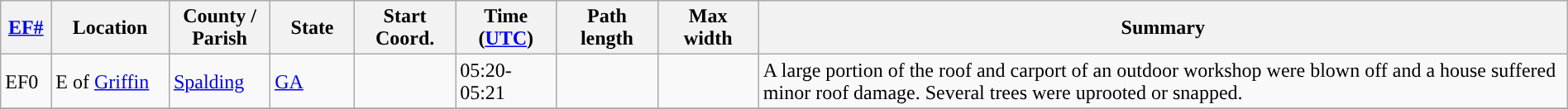<table class="wikitable sortable" style="width:100%;">
<tr>
<th scope="col"  style="width:3%; text-align:center;"><a href='#'>EF#</a></th>
<th scope="col"  style="width:7%; text-align:center;" class="unsortable">Location</th>
<th scope="col"  style="width:6%; text-align:center;" class="unsortable">County / Parish</th>
<th scope="col"  style="width:5%; text-align:center;">State</th>
<th scope="col"  style="width:6%; text-align:center;">Start Coord.</th>
<th scope="col"  style="width:6%; text-align:center;">Time (<a href='#'>UTC</a>)</th>
<th scope="col"  style="width:6%; text-align:center;">Path length</th>
<th scope="col"  style="width:6%; text-align:center;">Max width</th>
<th scope="col" class="unsortable" style="width:48%; text-align:center;">Summary</th>
</tr>
<tr>
<td>EF0</td>
<td>E of <a href='#'>Griffin</a></td>
<td><a href='#'>Spalding</a></td>
<td><a href='#'>GA</a></td>
<td></td>
<td>05:20-05:21</td>
<td></td>
<td></td>
<td>A large portion of the roof and carport of an outdoor workshop were blown off and a house suffered minor roof damage. Several trees were uprooted or snapped.</td>
</tr>
<tr>
</tr>
</table>
